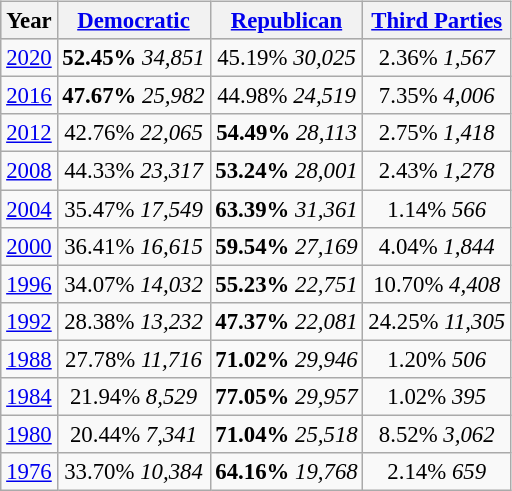<table class="wikitable mw-collapsible mw-collapsed" style="float:right; margin:1em; font-size:95%;">
<tr style="background:lightgrey;">
<th>Year</th>
<th><a href='#'>Democratic</a></th>
<th><a href='#'>Republican</a></th>
<th><a href='#'>Third Parties</a></th>
</tr>
<tr>
<td align="center" ><a href='#'>2020</a></td>
<td align="center" ><strong>52.45%</strong> <em>34,851</em></td>
<td align="center" >45.19% <em>30,025</em></td>
<td align="center" >2.36% <em>1,567</em></td>
</tr>
<tr>
<td align="center" ><a href='#'>2016</a></td>
<td align="center" ><strong>47.67%</strong> <em>25,982</em></td>
<td align="center" >44.98% <em>24,519</em></td>
<td align="center" >7.35% <em>4,006</em></td>
</tr>
<tr>
<td align="center" ><a href='#'>2012</a></td>
<td align="center" >42.76% <em>22,065</em></td>
<td align="center" ><strong>54.49%</strong> <em>28,113</em></td>
<td align="center" >2.75% <em>1,418</em></td>
</tr>
<tr>
<td align="center" ><a href='#'>2008</a></td>
<td align="center" >44.33% <em>23,317</em></td>
<td align="center" ><strong>53.24%</strong> <em>28,001</em></td>
<td align="center" >2.43% <em>1,278</em></td>
</tr>
<tr>
<td align="center" ><a href='#'>2004</a></td>
<td align="center" >35.47% <em>17,549</em></td>
<td align="center" ><strong>63.39%</strong> <em>31,361</em></td>
<td align="center" >1.14% <em>566</em></td>
</tr>
<tr>
<td align="center" ><a href='#'>2000</a></td>
<td align="center" >36.41% <em>16,615</em></td>
<td align="center" ><strong>59.54%</strong> <em>27,169</em></td>
<td align="center" >4.04% <em>1,844</em></td>
</tr>
<tr>
<td align="center" ><a href='#'>1996</a></td>
<td align="center" >34.07% <em>14,032</em></td>
<td align="center" ><strong>55.23%</strong> <em>22,751</em></td>
<td align="center" >10.70% <em>4,408</em></td>
</tr>
<tr>
<td align="center" ><a href='#'>1992</a></td>
<td align="center" >28.38% <em>13,232</em></td>
<td align="center" ><strong>47.37%</strong> <em>22,081</em></td>
<td align="center" >24.25% <em>11,305</em></td>
</tr>
<tr>
<td align="center" ><a href='#'>1988</a></td>
<td align="center" >27.78% <em>11,716</em></td>
<td align="center" ><strong>71.02%</strong> <em>29,946</em></td>
<td align="center" >1.20% <em>506</em></td>
</tr>
<tr>
<td align="center" ><a href='#'>1984</a></td>
<td align="center" >21.94% <em>8,529</em></td>
<td align="center" ><strong>77.05%</strong> <em>29,957</em></td>
<td align="center" >1.02% <em>395</em></td>
</tr>
<tr>
<td align="center" ><a href='#'>1980</a></td>
<td align="center" >20.44% <em>7,341</em></td>
<td align="center" ><strong>71.04%</strong> <em>25,518</em></td>
<td align="center" >8.52% <em>3,062</em></td>
</tr>
<tr>
<td align="center" ><a href='#'>1976</a></td>
<td align="center" >33.70% <em>10,384</em></td>
<td align="center" ><strong>64.16%</strong> <em>19,768</em></td>
<td align="center" >2.14% <em>659</em></td>
</tr>
</table>
